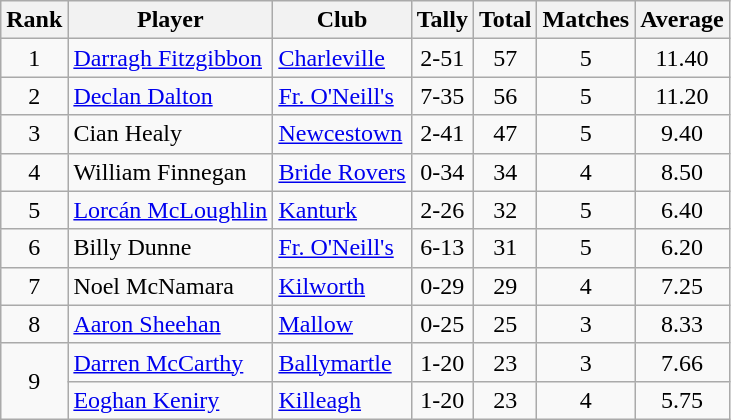<table class="wikitable">
<tr>
<th>Rank</th>
<th>Player</th>
<th>Club</th>
<th>Tally</th>
<th>Total</th>
<th>Matches</th>
<th>Average</th>
</tr>
<tr>
<td rowspan="1" style="text-align:center;">1</td>
<td><a href='#'>Darragh Fitzgibbon</a></td>
<td><a href='#'>Charleville</a></td>
<td align=center>2-51</td>
<td align=center>57</td>
<td align=center>5</td>
<td align=center>11.40</td>
</tr>
<tr>
<td rowspan="1" style="text-align:center;">2</td>
<td><a href='#'>Declan Dalton</a></td>
<td><a href='#'>Fr. O'Neill's</a></td>
<td align=center>7-35</td>
<td align=center>56</td>
<td align=center>5</td>
<td align=center>11.20</td>
</tr>
<tr>
<td rowspan="1" style="text-align:center;">3</td>
<td>Cian Healy</td>
<td><a href='#'>Newcestown</a></td>
<td align=center>2-41</td>
<td align=center>47</td>
<td align=center>5</td>
<td align=center>9.40</td>
</tr>
<tr>
<td rowspan="1" style="text-align:center;">4</td>
<td>William Finnegan</td>
<td><a href='#'>Bride Rovers</a></td>
<td align=center>0-34</td>
<td align=center>34</td>
<td align=center>4</td>
<td align=center>8.50</td>
</tr>
<tr>
<td rowspan="1" style="text-align:center;">5</td>
<td><a href='#'>Lorcán McLoughlin</a></td>
<td><a href='#'>Kanturk</a></td>
<td align=center>2-26</td>
<td align=center>32</td>
<td align=center>5</td>
<td align=center>6.40</td>
</tr>
<tr>
<td rowspan="1" style="text-align:center;">6</td>
<td>Billy Dunne</td>
<td><a href='#'>Fr. O'Neill's</a></td>
<td align=center>6-13</td>
<td align=center>31</td>
<td align=center>5</td>
<td align=center>6.20</td>
</tr>
<tr>
<td rowspan="1" style="text-align:center;">7</td>
<td>Noel McNamara</td>
<td><a href='#'>Kilworth</a></td>
<td align=center>0-29</td>
<td align=center>29</td>
<td align=center>4</td>
<td align=center>7.25</td>
</tr>
<tr>
<td rowspan="1" style="text-align:center;">8</td>
<td><a href='#'>Aaron Sheehan</a></td>
<td><a href='#'>Mallow</a></td>
<td align=center>0-25</td>
<td align=center>25</td>
<td align=center>3</td>
<td align=center>8.33</td>
</tr>
<tr>
<td rowspan="2" style="text-align:center;">9</td>
<td><a href='#'>Darren McCarthy</a></td>
<td><a href='#'>Ballymartle</a></td>
<td align=center>1-20</td>
<td align=center>23</td>
<td align=center>3</td>
<td align=center>7.66</td>
</tr>
<tr>
<td><a href='#'>Eoghan Keniry</a></td>
<td><a href='#'>Killeagh</a></td>
<td align=center>1-20</td>
<td align=center>23</td>
<td align=center>4</td>
<td align=center>5.75</td>
</tr>
</table>
